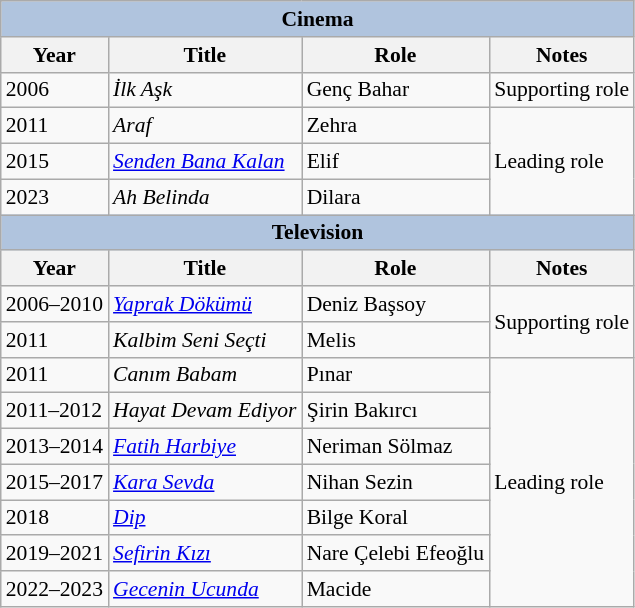<table class="wikitable" style="font-size:90%">
<tr>
<th colspan="4" style="background:LightSteelBlue">Cinema</th>
</tr>
<tr>
<th>Year</th>
<th>Title</th>
<th>Role</th>
<th>Notes</th>
</tr>
<tr>
<td>2006</td>
<td><em>İlk Aşk</em></td>
<td>Genç Bahar</td>
<td>Supporting role</td>
</tr>
<tr>
<td>2011</td>
<td><em>Araf</em></td>
<td>Zehra</td>
<td rowspan="3">Leading role</td>
</tr>
<tr>
<td>2015</td>
<td><em><a href='#'>Senden Bana Kalan</a></em></td>
<td>Elif</td>
</tr>
<tr>
<td>2023</td>
<td><em>Ah Belinda</em></td>
<td>Dilara</td>
</tr>
<tr>
<th colspan=4 style="background:LightSteelBlue">Television</th>
</tr>
<tr>
<th>Year</th>
<th>Title</th>
<th>Role</th>
<th>Notes</th>
</tr>
<tr>
<td>2006–2010</td>
<td><em><a href='#'>Yaprak Dökümü</a></em></td>
<td>Deniz Başsoy</td>
<td rowspan="2">Supporting role</td>
</tr>
<tr>
<td>2011</td>
<td><em>Kalbim Seni Seçti</em></td>
<td>Melis</td>
</tr>
<tr>
<td>2011</td>
<td><em>Canım Babam</em></td>
<td>Pınar</td>
<td rowspan="7">Leading role</td>
</tr>
<tr>
<td>2011–2012</td>
<td><em>Hayat Devam Ediyor</em></td>
<td>Şirin Bakırcı</td>
</tr>
<tr>
<td>2013–2014</td>
<td><em><a href='#'>Fatih Harbiye</a></em></td>
<td>Neriman Sölmaz</td>
</tr>
<tr>
<td>2015–2017</td>
<td><em><a href='#'>Kara Sevda</a></em></td>
<td>Nihan Sezin</td>
</tr>
<tr>
<td>2018</td>
<td><em><a href='#'>Dip</a></em></td>
<td>Bilge Koral</td>
</tr>
<tr>
<td>2019–2021</td>
<td><em><a href='#'>Sefirin Kızı</a></em></td>
<td>Nare Çelebi Efeoğlu</td>
</tr>
<tr>
<td>2022–2023</td>
<td><em><a href='#'>Gecenin Ucunda</a></em></td>
<td>Macide</td>
</tr>
</table>
